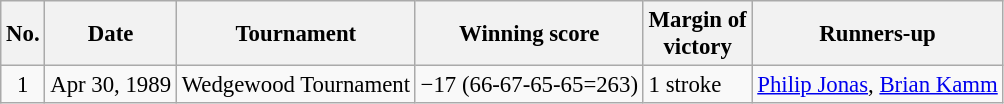<table class="wikitable" style="font-size:95%;">
<tr>
<th>No.</th>
<th>Date</th>
<th>Tournament</th>
<th>Winning score</th>
<th>Margin of<br>victory</th>
<th>Runners-up</th>
</tr>
<tr>
<td align=center>1</td>
<td align=right>Apr 30, 1989</td>
<td>Wedgewood Tournament</td>
<td>−17 (66-67-65-65=263)</td>
<td>1 stroke</td>
<td> <a href='#'>Philip Jonas</a>,  <a href='#'>Brian Kamm</a></td>
</tr>
</table>
